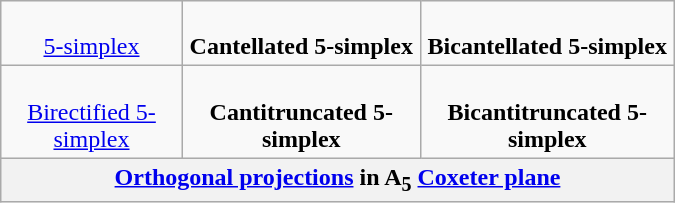<table class=wikitable align=right width=450 style="margin-left:1em;">
<tr align=center>
<td><br><a href='#'>5-simplex</a><br></td>
<td><br><strong>Cantellated 5-simplex</strong><br></td>
<td><br><strong>Bicantellated 5-simplex</strong><br></td>
</tr>
<tr align=center>
<td><br><a href='#'>Birectified 5-simplex</a><br></td>
<td><br><strong>Cantitruncated 5-simplex</strong><br></td>
<td><br><strong>Bicantitruncated 5-simplex</strong><br></td>
</tr>
<tr>
<th colspan=3><a href='#'>Orthogonal projections</a> in A<sub>5</sub> <a href='#'>Coxeter plane</a></th>
</tr>
</table>
